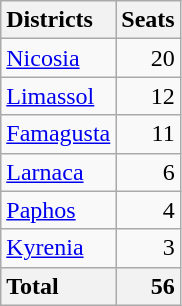<table class="wikitable">
<tr>
<th style="text-align: left;">Districts</th>
<th style="text-align: right;">Seats</th>
</tr>
<tr>
<td><a href='#'>Nicosia</a></td>
<td style="text-align: right;">20</td>
</tr>
<tr>
<td><a href='#'>Limassol</a></td>
<td style="text-align: right;">12</td>
</tr>
<tr>
<td><a href='#'>Famagusta</a></td>
<td style="text-align: right;">11</td>
</tr>
<tr>
<td><a href='#'>Larnaca</a></td>
<td style="text-align: right;">6</td>
</tr>
<tr>
<td><a href='#'>Paphos</a></td>
<td style="text-align: right;">4</td>
</tr>
<tr>
<td><a href='#'>Kyrenia</a></td>
<td style="text-align: right;">3</td>
</tr>
<tr>
<th style="text-align: left;">Total</th>
<th style="text-align: right;">56</th>
</tr>
</table>
